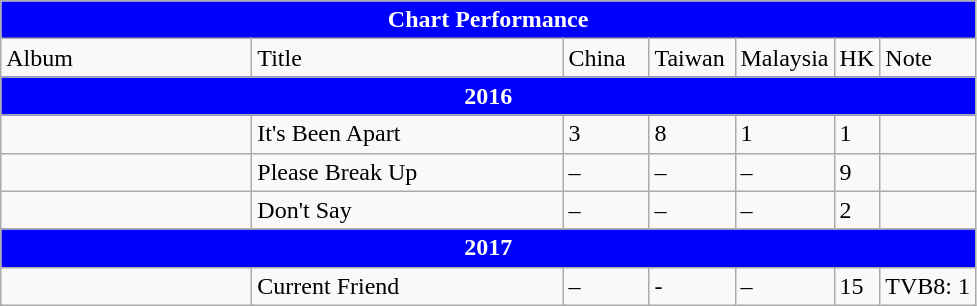<table class="wikitable">
<tr>
<th colspan="7" style="background:blue; color:white"><strong>Chart Performance</strong></th>
</tr>
<tr>
<td width="160">Album</td>
<td width="200">Title</td>
<td width="50">China</td>
<td width="50">Taiwan</td>
<td width="50">Malaysia</td>
<td>HK</td>
<td>Note</td>
</tr>
<tr>
<th colspan="7" style="background:blue; color:white"><strong>2016</strong></th>
</tr>
<tr>
<td></td>
<td>It's Been Apart</td>
<td>3</td>
<td>8</td>
<td>1</td>
<td>1</td>
<td></td>
</tr>
<tr>
<td></td>
<td>Please Break Up</td>
<td>–</td>
<td>–</td>
<td>–</td>
<td>9</td>
<td></td>
</tr>
<tr>
<td></td>
<td>Don't Say</td>
<td>–</td>
<td>–</td>
<td>–</td>
<td>2</td>
<td></td>
</tr>
<tr>
<th colspan="7" style="background:blue; color:white"><strong>2017</strong></th>
</tr>
<tr>
<td></td>
<td>Current Friend</td>
<td>–</td>
<td>-</td>
<td>–</td>
<td>15</td>
<td>TVB8: 1</td>
</tr>
</table>
